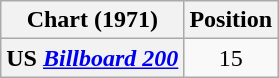<table class="wikitable plainrowheaders" style="text-align:center">
<tr>
<th scope="col">Chart (1971)</th>
<th scope="col">Position</th>
</tr>
<tr>
<th scope="row">US <em><a href='#'>Billboard 200</a></em></th>
<td>15</td>
</tr>
</table>
